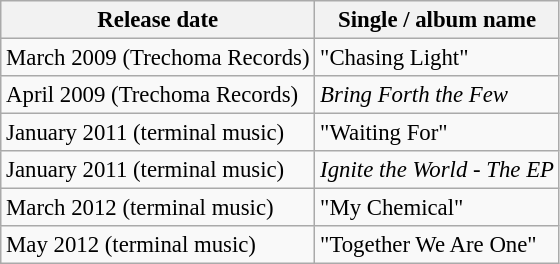<table class="wikitable" style="font-size:95%;">
<tr>
<th>Release date</th>
<th>Single / album name</th>
</tr>
<tr>
<td>March 2009 (Trechoma Records)</td>
<td>"Chasing Light"</td>
</tr>
<tr>
<td>April 2009 (Trechoma Records)</td>
<td><em>Bring Forth the Few</em></td>
</tr>
<tr>
<td>January 2011 (terminal music)</td>
<td>"Waiting For"</td>
</tr>
<tr>
<td>January 2011 (terminal music)</td>
<td><em>Ignite the World - The EP</em></td>
</tr>
<tr>
<td>March 2012 (terminal music)</td>
<td>"My Chemical"</td>
</tr>
<tr>
<td>May 2012 (terminal music)</td>
<td>"Together We Are One"</td>
</tr>
</table>
